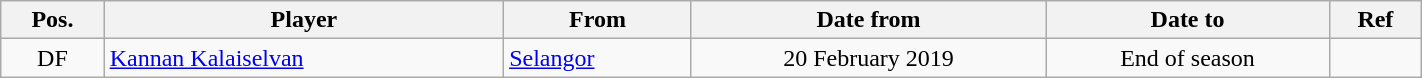<table class="wikitable" style="text-align:center;width:75%;">
<tr>
<th>Pos.</th>
<th>Player</th>
<th>From</th>
<th>Date from</th>
<th>Date to</th>
<th>Ref</th>
</tr>
<tr>
<td>DF</td>
<td align=left> <a href='#'>Kannan Kalaiselvan</a></td>
<td align=left> <a href='#'>Selangor</a></td>
<td>20 February 2019</td>
<td>End of season</td>
<td></td>
</tr>
</table>
